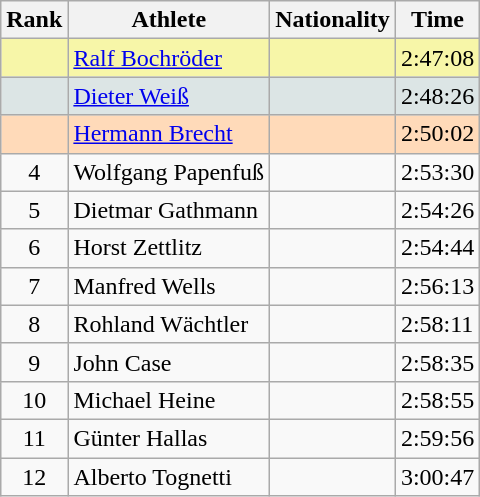<table class="wikitable sortable">
<tr>
<th>Rank</th>
<th>Athlete</th>
<th>Nationality</th>
<th>Time</th>
</tr>
<tr bgcolor="#F7F6A8">
<td align=center></td>
<td><a href='#'>Ralf Bochröder</a></td>
<td></td>
<td>2:47:08</td>
</tr>
<tr bgcolor="#DCE5E5">
<td align=center></td>
<td><a href='#'>Dieter Weiß</a></td>
<td></td>
<td>2:48:26</td>
</tr>
<tr bgcolor="#FFDAB9">
<td align=center></td>
<td><a href='#'>Hermann Brecht</a></td>
<td></td>
<td>2:50:02</td>
</tr>
<tr>
<td align=center>4</td>
<td>Wolfgang Papenfuß</td>
<td></td>
<td>2:53:30</td>
</tr>
<tr>
<td align=center>5</td>
<td>Dietmar Gathmann</td>
<td></td>
<td>2:54:26</td>
</tr>
<tr>
<td align=center>6</td>
<td>Horst Zettlitz</td>
<td></td>
<td>2:54:44</td>
</tr>
<tr>
<td align=center>7</td>
<td>Manfred Wells</td>
<td></td>
<td>2:56:13</td>
</tr>
<tr>
<td align=center>8</td>
<td>Rohland Wächtler</td>
<td></td>
<td>2:58:11</td>
</tr>
<tr>
<td align=center>9</td>
<td>John Case</td>
<td></td>
<td>2:58:35</td>
</tr>
<tr>
<td align=center>10</td>
<td>Michael Heine</td>
<td></td>
<td>2:58:55</td>
</tr>
<tr>
<td align=center>11</td>
<td>Günter Hallas</td>
<td></td>
<td>2:59:56</td>
</tr>
<tr>
<td align=center>12</td>
<td>Alberto Tognetti</td>
<td></td>
<td>3:00:47</td>
</tr>
</table>
